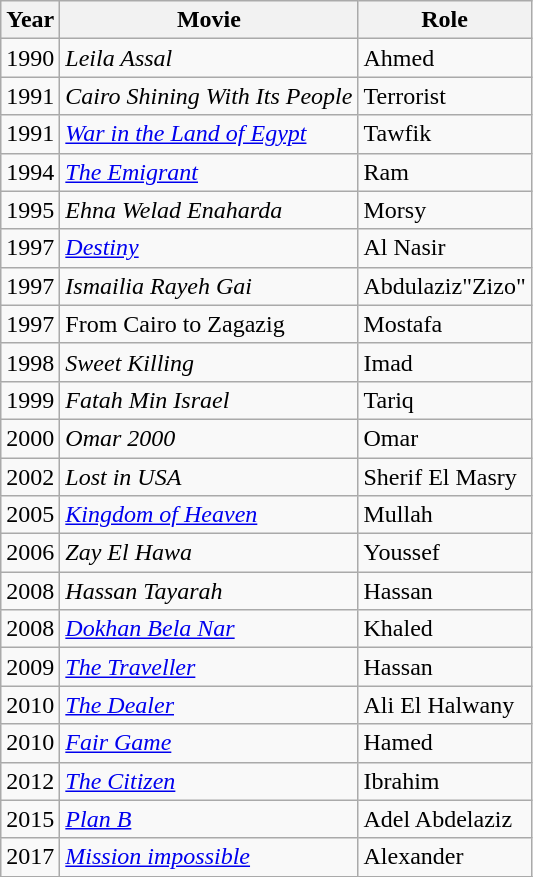<table class="wikitable">
<tr>
<th>Year</th>
<th>Movie</th>
<th>Role</th>
</tr>
<tr>
<td>1990</td>
<td><em>Leila Assal</em></td>
<td>Ahmed</td>
</tr>
<tr>
<td>1991</td>
<td><em>Cairo Shining With Its People</em></td>
<td>Terrorist</td>
</tr>
<tr>
<td>1991</td>
<td><em><a href='#'>War in the Land of Egypt</a></em></td>
<td>Tawfik</td>
</tr>
<tr>
<td>1994</td>
<td><em><a href='#'>The Emigrant</a></em></td>
<td>Ram</td>
</tr>
<tr>
<td>1995</td>
<td><em>Ehna Welad Enaharda</em></td>
<td>Morsy</td>
</tr>
<tr>
<td>1997</td>
<td><em><a href='#'>Destiny</a></em></td>
<td>Al Nasir</td>
</tr>
<tr>
<td>1997</td>
<td><em>Ismailia Rayeh Gai</em></td>
<td>Abdulaziz"Zizo"</td>
</tr>
<tr>
<td>1997</td>
<td>From Cairo to Zagazig</td>
<td>Mostafa</td>
</tr>
<tr>
<td>1998</td>
<td><em>Sweet Killing</em></td>
<td>Imad</td>
</tr>
<tr>
<td>1999</td>
<td><em>Fatah Min Israel</em></td>
<td>Tariq</td>
</tr>
<tr>
<td>2000</td>
<td><em>Omar 2000</em></td>
<td>Omar</td>
</tr>
<tr>
<td>2002</td>
<td><em>Lost in USA</em></td>
<td>Sherif El Masry</td>
</tr>
<tr>
<td>2005</td>
<td><em><a href='#'>Kingdom of Heaven</a></em></td>
<td>Mullah</td>
</tr>
<tr>
<td>2006</td>
<td><em>Zay El Hawa</em></td>
<td>Youssef</td>
</tr>
<tr>
<td>2008</td>
<td><em>Hassan Tayarah</em></td>
<td>Hassan</td>
</tr>
<tr>
<td>2008</td>
<td><em><a href='#'>Dokhan Bela Nar</a></em></td>
<td>Khaled</td>
</tr>
<tr>
<td>2009</td>
<td><em><a href='#'>The Traveller</a></em></td>
<td>Hassan</td>
</tr>
<tr>
<td>2010</td>
<td><em><a href='#'>The Dealer</a></em></td>
<td>Ali El Halwany</td>
</tr>
<tr>
<td>2010</td>
<td><em><a href='#'>Fair Game</a></em></td>
<td>Hamed</td>
</tr>
<tr>
<td>2012</td>
<td><em><a href='#'>The Citizen</a></em></td>
<td>Ibrahim</td>
</tr>
<tr>
<td>2015</td>
<td><em><a href='#'>Plan B</a></em></td>
<td>Adel Abdelaziz</td>
</tr>
<tr>
<td>2017</td>
<td><em><a href='#'>Mission impossible</a></em></td>
<td>Alexander</td>
</tr>
<tr>
</tr>
</table>
